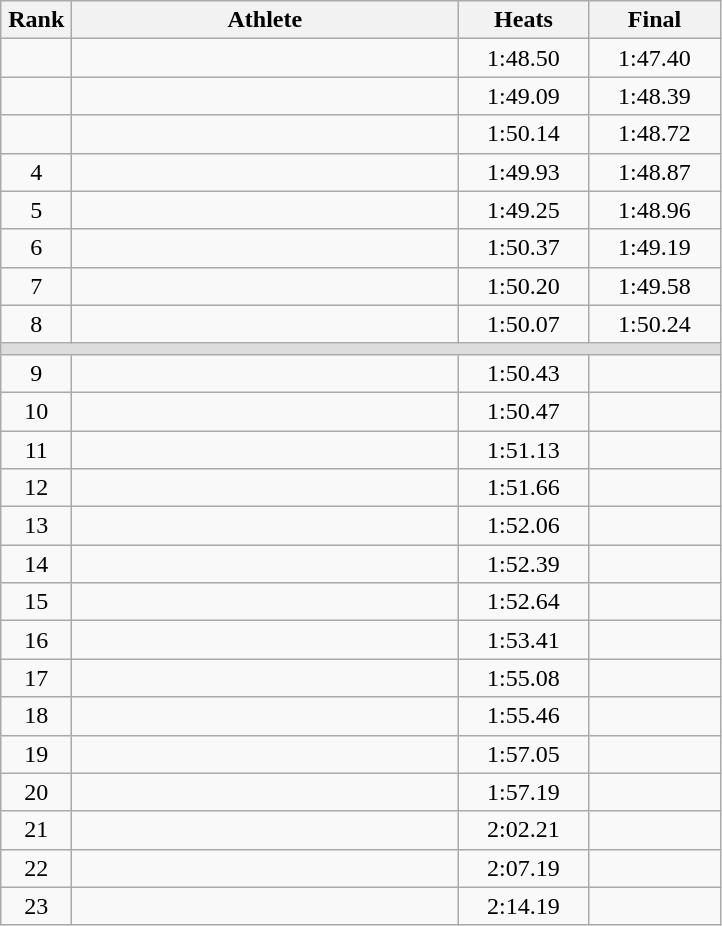<table class=wikitable style="text-align:center">
<tr>
<th width=40>Rank</th>
<th width=250>Athlete</th>
<th width=80>Heats</th>
<th width=80>Final</th>
</tr>
<tr>
<td></td>
<td align=left></td>
<td>1:48.50</td>
<td>1:47.40</td>
</tr>
<tr>
<td></td>
<td align=left></td>
<td>1:49.09</td>
<td>1:48.39</td>
</tr>
<tr>
<td></td>
<td align=left></td>
<td>1:50.14</td>
<td>1:48.72</td>
</tr>
<tr>
<td>4</td>
<td align=left></td>
<td>1:49.93</td>
<td>1:48.87</td>
</tr>
<tr>
<td>5</td>
<td align=left></td>
<td>1:49.25</td>
<td>1:48.96</td>
</tr>
<tr>
<td>6</td>
<td align=left></td>
<td>1:50.37</td>
<td>1:49.19</td>
</tr>
<tr>
<td>7</td>
<td align=left></td>
<td>1:50.20</td>
<td>1:49.58</td>
</tr>
<tr>
<td>8</td>
<td align=left></td>
<td>1:50.07</td>
<td>1:50.24</td>
</tr>
<tr bgcolor=#DDDDDD>
<td colspan=4></td>
</tr>
<tr>
<td>9</td>
<td align=left></td>
<td>1:50.43</td>
<td></td>
</tr>
<tr>
<td>10</td>
<td align=left></td>
<td>1:50.47</td>
<td></td>
</tr>
<tr>
<td>11</td>
<td align=left></td>
<td>1:51.13</td>
<td></td>
</tr>
<tr>
<td>12</td>
<td align=left></td>
<td>1:51.66</td>
<td></td>
</tr>
<tr>
<td>13</td>
<td align=left></td>
<td>1:52.06</td>
<td></td>
</tr>
<tr>
<td>14</td>
<td align=left></td>
<td>1:52.39</td>
<td></td>
</tr>
<tr>
<td>15</td>
<td align=left></td>
<td>1:52.64</td>
<td></td>
</tr>
<tr>
<td>16</td>
<td align=left></td>
<td>1:53.41</td>
<td></td>
</tr>
<tr>
<td>17</td>
<td align=left></td>
<td>1:55.08</td>
<td></td>
</tr>
<tr>
<td>18</td>
<td align=left></td>
<td>1:55.46</td>
<td></td>
</tr>
<tr>
<td>19</td>
<td align=left></td>
<td>1:57.05</td>
<td></td>
</tr>
<tr>
<td>20</td>
<td align=left></td>
<td>1:57.19</td>
<td></td>
</tr>
<tr>
<td>21</td>
<td align=left></td>
<td>2:02.21</td>
<td></td>
</tr>
<tr>
<td>22</td>
<td align=left></td>
<td>2:07.19</td>
<td></td>
</tr>
<tr>
<td>23</td>
<td align=left></td>
<td>2:14.19</td>
<td></td>
</tr>
</table>
